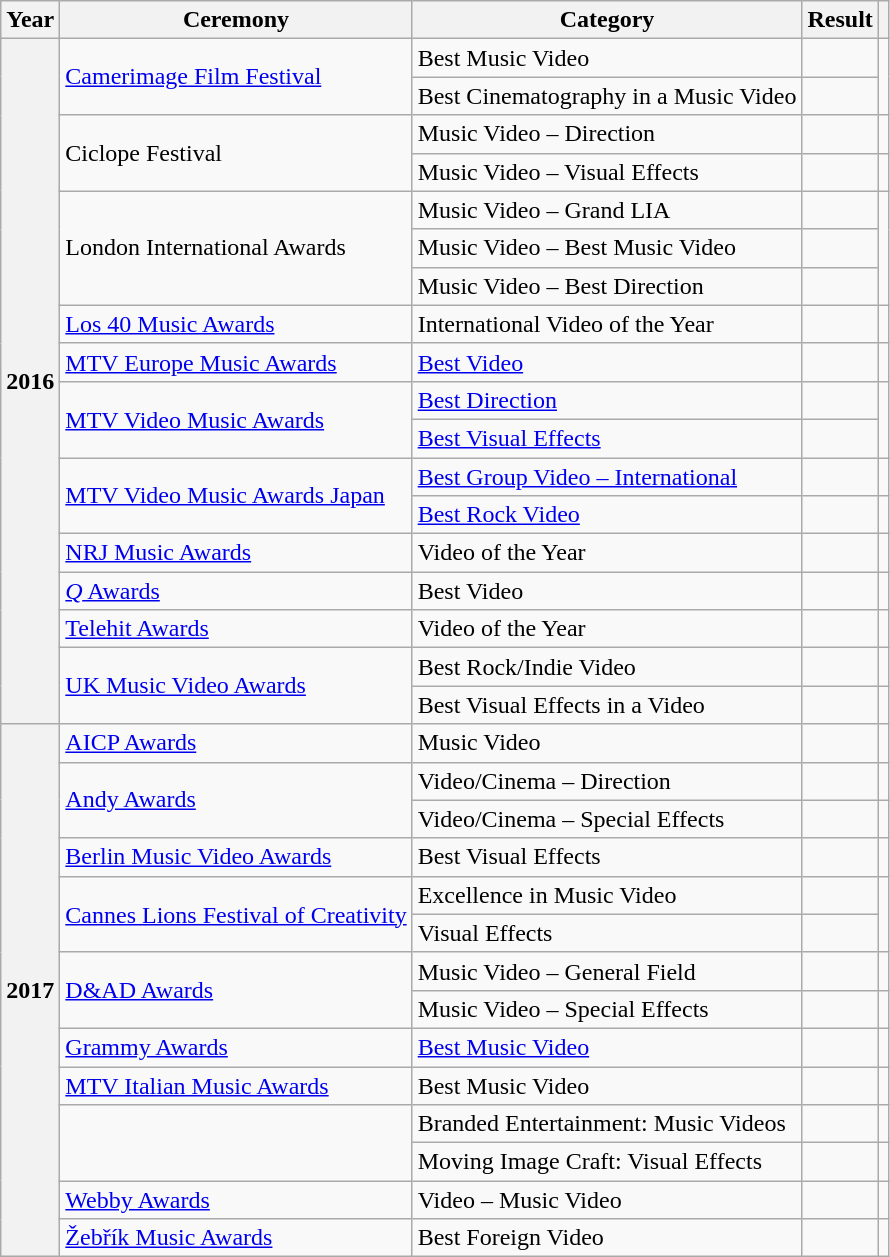<table class="wikitable sortable plainrowheaders">
<tr>
<th scope="col">Year</th>
<th scope="col">Ceremony</th>
<th scope="col">Category</th>
<th scope="col">Result</th>
<th scope="col" class="unsortable"></th>
</tr>
<tr>
<th rowspan="18" scope="rowgroup" style="text-align:center;">2016</th>
<td rowspan="2"><a href='#'>Camerimage Film Festival</a></td>
<td>Best Music Video</td>
<td></td>
<td rowspan="2" style="text-align: center;"></td>
</tr>
<tr>
<td>Best Cinematography in a Music Video</td>
<td></td>
</tr>
<tr>
<td rowspan="2">Ciclope Festival</td>
<td>Music Video – Direction</td>
<td></td>
<td style="text-align: center;"></td>
</tr>
<tr>
<td>Music Video – Visual Effects</td>
<td></td>
<td style="text-align: center;"></td>
</tr>
<tr>
<td rowspan="3">London International Awards</td>
<td>Music Video – Grand LIA</td>
<td></td>
<td rowspan="3" style="text-align: center;"></td>
</tr>
<tr>
<td>Music Video – Best Music Video</td>
<td></td>
</tr>
<tr>
<td>Music Video – Best Direction</td>
<td></td>
</tr>
<tr>
<td><a href='#'>Los 40 Music Awards</a></td>
<td>International Video of the Year</td>
<td></td>
<td style="text-align: center;"></td>
</tr>
<tr>
<td><a href='#'>MTV Europe Music Awards</a></td>
<td><a href='#'>Best Video</a></td>
<td></td>
<td style="text-align: center;"></td>
</tr>
<tr>
<td rowspan="2"><a href='#'>MTV Video Music Awards</a></td>
<td><a href='#'>Best Direction</a></td>
<td></td>
<td rowspan="2" style="text-align: center;"></td>
</tr>
<tr>
<td><a href='#'>Best Visual Effects</a></td>
<td></td>
</tr>
<tr>
<td rowspan="2"><a href='#'>MTV Video Music Awards Japan</a></td>
<td><a href='#'>Best Group Video – International</a></td>
<td></td>
<td style="text-align:center;"></td>
</tr>
<tr>
<td><a href='#'>Best Rock Video</a></td>
<td></td>
<td style="text-align:center;"></td>
</tr>
<tr>
<td><a href='#'>NRJ Music Awards</a></td>
<td>Video of the Year</td>
<td></td>
<td style="text-align: center;"></td>
</tr>
<tr>
<td><a href='#'><em>Q</em> Awards</a></td>
<td>Best Video</td>
<td></td>
<td style="text-align: center;"></td>
</tr>
<tr>
<td><a href='#'>Telehit Awards</a></td>
<td>Video of the Year</td>
<td></td>
<td style="text-align:center;"></td>
</tr>
<tr>
<td rowspan="2"><a href='#'>UK Music Video Awards</a></td>
<td>Best Rock/Indie Video</td>
<td></td>
<td style="text-align:center;"></td>
</tr>
<tr>
<td>Best Visual Effects in a Video</td>
<td></td>
<td style="text-align:center;"></td>
</tr>
<tr>
<th rowspan="14" scope="rowgroup" style="text-align:center;">2017</th>
<td scope="row"><a href='#'>AICP Awards</a></td>
<td>Music Video</td>
<td></td>
<td style="text-align:center;"></td>
</tr>
<tr>
<td rowspan="2" scope="rowgroup"><a href='#'>Andy Awards</a></td>
<td>Video/Cinema – Direction</td>
<td></td>
<td style="text-align:center;"></td>
</tr>
<tr>
<td>Video/Cinema – Special Effects</td>
<td></td>
<td style="text-align:center;"></td>
</tr>
<tr>
<td><a href='#'>Berlin Music Video Awards</a></td>
<td>Best Visual Effects</td>
<td></td>
<td style="text-align:center;"></td>
</tr>
<tr>
<td rowspan="2" scope="rowgroup"><a href='#'>Cannes Lions Festival of Creativity</a></td>
<td>Excellence in Music Video</td>
<td></td>
<td rowspan="2" style="text-align:center;"></td>
</tr>
<tr>
<td>Visual Effects</td>
<td></td>
</tr>
<tr>
<td rowspan="2"><a href='#'>D&AD Awards</a></td>
<td>Music Video – General Field </td>
<td></td>
<td style="text-align:center;"></td>
</tr>
<tr>
<td>Music Video – Special Effects </td>
<td></td>
<td style="text-align:center;"></td>
</tr>
<tr>
<td><a href='#'>Grammy Awards</a></td>
<td><a href='#'>Best Music Video</a></td>
<td></td>
<td style="text-align:center;"></td>
</tr>
<tr>
<td><a href='#'>MTV Italian Music Awards</a></td>
<td>Best Music Video</td>
<td></td>
<td style="text-align:center;"></td>
</tr>
<tr>
<td rowspan="2"></td>
<td>Branded Entertainment: Music Videos</td>
<td></td>
<td style="text-align:center;"></td>
</tr>
<tr>
<td>Moving Image Craft: Visual Effects</td>
<td></td>
<td style="text-align:center;"></td>
</tr>
<tr>
<td><a href='#'>Webby Awards</a></td>
<td>Video – Music Video</td>
<td></td>
<td style="text-align:center;"></td>
</tr>
<tr>
<td><a href='#'>Žebřík Music Awards</a></td>
<td>Best Foreign Video</td>
<td></td>
<td style="text-align:center;"></td>
</tr>
</table>
